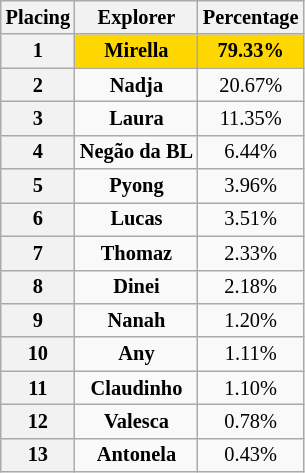<table class="wikitable" style="text-align:center; font-size:85%">
<tr>
<th>Placing</th>
<th>Explorer</th>
<th>Percentage</th>
</tr>
<tr>
<th>1</th>
<td bgcolor="gold"><strong>Mirella</strong></td>
<td bgcolor="gold"><strong>79.33%<br></strong></td>
</tr>
<tr>
<th>2</th>
<td><strong>Nadja</strong></td>
<td>20.67%<br></td>
</tr>
<tr>
<th>3</th>
<td><strong>Laura</strong></td>
<td>11.35%<br></td>
</tr>
<tr>
<th>4</th>
<td><strong>Negão da BL</strong></td>
<td>6.44%<br></td>
</tr>
<tr>
<th>5</th>
<td><strong>Pyong</strong></td>
<td>3.96%<br></td>
</tr>
<tr>
<th>6</th>
<td><strong>Lucas</strong></td>
<td>3.51%<br></td>
</tr>
<tr>
<th>7</th>
<td><strong>Thomaz</strong></td>
<td>2.33%<br></td>
</tr>
<tr>
<th>8</th>
<td><strong>Dinei</strong></td>
<td>2.18%<br></td>
</tr>
<tr>
<th>9</th>
<td><strong>Nanah</strong></td>
<td>1.20%<br></td>
</tr>
<tr>
<th>10</th>
<td><strong>Any</strong></td>
<td>1.11%<br></td>
</tr>
<tr>
<th>11</th>
<td><strong>Claudinho</strong></td>
<td>1.10%<br></td>
</tr>
<tr>
<th>12</th>
<td><strong>Valesca</strong></td>
<td>0.78%<br></td>
</tr>
<tr>
<th>13</th>
<td><strong>Antonela</strong></td>
<td>0.43%<br></td>
</tr>
</table>
